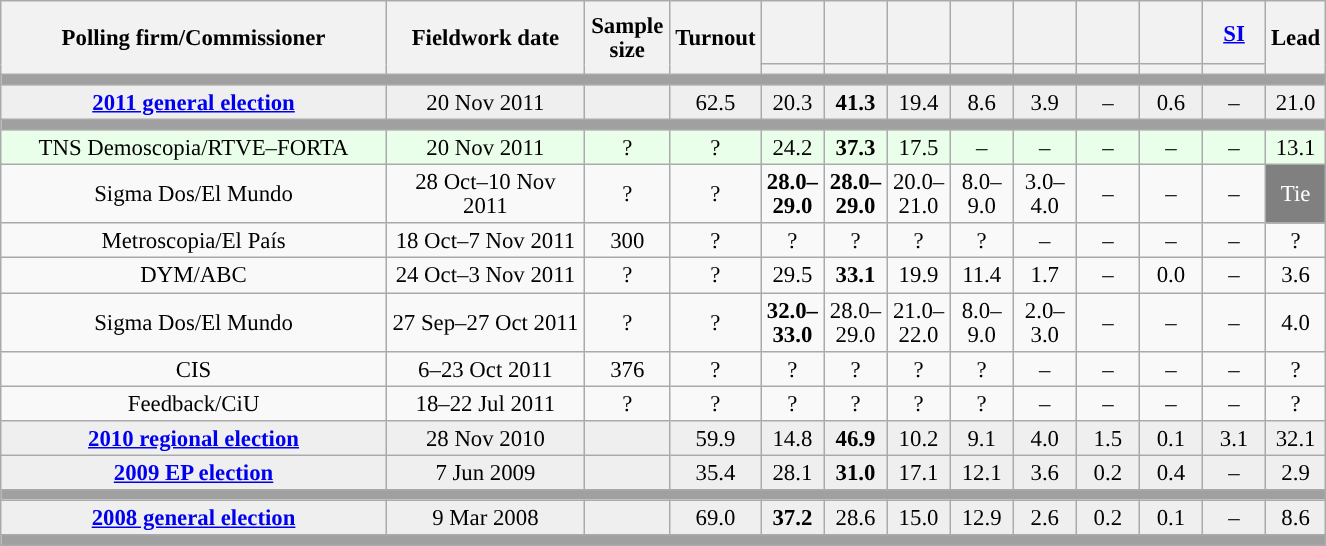<table class="wikitable collapsible collapsed" style="text-align:center; font-size:95%; line-height:16px;">
<tr style="height:42px;">
<th style="width:250px;" rowspan="2">Polling firm/Commissioner</th>
<th style="width:125px;" rowspan="2">Fieldwork date</th>
<th style="width:50px;" rowspan="2">Sample size</th>
<th style="width:45px;" rowspan="2">Turnout</th>
<th style="width:35px;"></th>
<th style="width:35px;"></th>
<th style="width:35px;"></th>
<th style="width:35px;"></th>
<th style="width:35px;"></th>
<th style="width:35px;"></th>
<th style="width:35px;"></th>
<th style="width:35px;"><a href='#'>SI</a></th>
<th style="width:30px;" rowspan="2">Lead</th>
</tr>
<tr>
<th style="color:inherit;background:"></th>
<th style="color:inherit;background:"></th>
<th style="color:inherit;background:"></th>
<th style="color:inherit;background:"></th>
<th style="color:inherit;background:"></th>
<th style="color:inherit;background:"></th>
<th style="color:inherit;background:"></th>
<th style="color:inherit;background:"></th>
</tr>
<tr>
<td colspan="13" style="background:#A0A0A0"></td>
</tr>
<tr style="background:#EFEFEF;">
<td><strong><a href='#'>2011 general election</a></strong></td>
<td>20 Nov 2011</td>
<td></td>
<td>62.5</td>
<td>20.3<br></td>
<td><strong>41.3</strong><br></td>
<td>19.4<br></td>
<td>8.6<br></td>
<td>3.9<br></td>
<td>–</td>
<td>0.6<br></td>
<td>–</td>
<td style="background:">21.0</td>
</tr>
<tr>
<td colspan="13" style="background:#A0A0A0"></td>
</tr>
<tr style="background:#EAFFEA;">
<td>TNS Demoscopia/RTVE–FORTA</td>
<td>20 Nov 2011</td>
<td>?</td>
<td>?</td>
<td>24.2<br></td>
<td><strong>37.3</strong><br></td>
<td>17.5<br></td>
<td>–</td>
<td>–</td>
<td>–</td>
<td>–</td>
<td>–</td>
<td style="background:">13.1</td>
</tr>
<tr>
<td>Sigma Dos/El Mundo</td>
<td>28 Oct–10 Nov 2011</td>
<td>?</td>
<td>?</td>
<td><strong>28.0–<br>29.0</strong><br></td>
<td><strong>28.0–<br>29.0</strong><br></td>
<td>20.0–<br>21.0<br></td>
<td>8.0–<br>9.0<br></td>
<td>3.0–<br>4.0<br></td>
<td>–</td>
<td>–</td>
<td>–</td>
<td style="background:gray; color:white;">Tie</td>
</tr>
<tr>
<td>Metroscopia/El País</td>
<td>18 Oct–7 Nov 2011</td>
<td>300</td>
<td>?</td>
<td>?<br></td>
<td>?<br></td>
<td>?<br></td>
<td>?<br></td>
<td>–</td>
<td>–</td>
<td>–</td>
<td>–</td>
<td style="background:">?</td>
</tr>
<tr>
<td>DYM/ABC</td>
<td>24 Oct–3 Nov 2011</td>
<td>?</td>
<td>?</td>
<td>29.5<br></td>
<td><strong>33.1</strong><br></td>
<td>19.9<br></td>
<td>11.4<br></td>
<td>1.7<br></td>
<td>–</td>
<td>0.0<br></td>
<td>–</td>
<td style="background:">3.6</td>
</tr>
<tr>
<td>Sigma Dos/El Mundo</td>
<td>27 Sep–27 Oct 2011</td>
<td>?</td>
<td>?</td>
<td><strong>32.0–<br>33.0</strong><br></td>
<td>28.0–<br>29.0<br></td>
<td>21.0–<br>22.0<br></td>
<td>8.0–<br>9.0<br></td>
<td>2.0–<br>3.0<br></td>
<td>–</td>
<td>–</td>
<td>–</td>
<td style="background:">4.0</td>
</tr>
<tr>
<td>CIS</td>
<td>6–23 Oct 2011</td>
<td>376</td>
<td>?</td>
<td>?<br></td>
<td>?<br></td>
<td>?<br></td>
<td>?<br></td>
<td>–</td>
<td>–</td>
<td>–</td>
<td>–</td>
<td style="background:">?</td>
</tr>
<tr>
<td>Feedback/CiU</td>
<td>18–22 Jul 2011</td>
<td>?</td>
<td>?</td>
<td>?<br></td>
<td>?<br></td>
<td>?<br></td>
<td>?<br></td>
<td>–</td>
<td>–</td>
<td>–</td>
<td>–</td>
<td style="background:">?</td>
</tr>
<tr style="background:#EFEFEF;">
<td><strong><a href='#'>2010 regional election</a></strong></td>
<td>28 Nov 2010</td>
<td></td>
<td>59.9</td>
<td>14.8<br></td>
<td><strong>46.9</strong><br></td>
<td>10.2<br></td>
<td>9.1<br></td>
<td>4.0<br></td>
<td>1.5<br></td>
<td>0.1<br></td>
<td>3.1<br></td>
<td style="background:">32.1</td>
</tr>
<tr style="background:#EFEFEF;">
<td><strong><a href='#'>2009 EP election</a></strong></td>
<td>7 Jun 2009</td>
<td></td>
<td>35.4</td>
<td>28.1<br></td>
<td><strong>31.0</strong><br></td>
<td>17.1<br></td>
<td>12.1<br></td>
<td>3.6<br></td>
<td>0.2<br></td>
<td>0.4<br></td>
<td>–</td>
<td style="background:">2.9</td>
</tr>
<tr>
<td colspan="13" style="background:#A0A0A0"></td>
</tr>
<tr style="background:#EFEFEF;">
<td><strong><a href='#'>2008 general election</a></strong></td>
<td>9 Mar 2008</td>
<td></td>
<td>69.0</td>
<td><strong>37.2</strong><br></td>
<td>28.6<br></td>
<td>15.0<br></td>
<td>12.9<br></td>
<td>2.6<br></td>
<td>0.2<br></td>
<td>0.1<br></td>
<td>–</td>
<td style="background:">8.6</td>
</tr>
<tr>
<td colspan="13" style="background:#A0A0A0"></td>
</tr>
</table>
